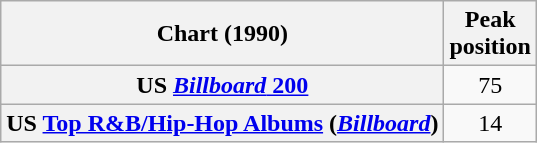<table class="wikitable sortable plainrowheaders" style="text-align:center">
<tr>
<th scope="col">Chart (1990)</th>
<th scope="col">Peak<br>position</th>
</tr>
<tr>
<th scope="row">US <a href='#'><em>Billboard</em> 200</a></th>
<td>75</td>
</tr>
<tr>
<th scope="row">US <a href='#'>Top R&B/Hip-Hop Albums</a> (<em><a href='#'>Billboard</a></em>)</th>
<td>14</td>
</tr>
</table>
